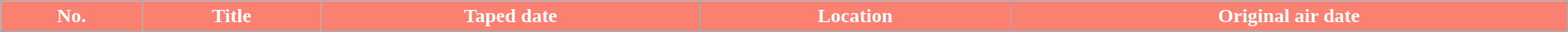<table class="wikitable plainrowheaders" style="width: 100%; margin-right: 0;">
<tr>
<th style="background: #FA8072; color: #ffffff;">No.</th>
<th style="background: #FA8072; color: #ffffff;">Title</th>
<th style="background: #FA8072; color: #ffffff;">Taped date</th>
<th style="background: #FA8072; color: #ffffff;">Location</th>
<th style="background: #FA8072; color: #ffffff;">Original air date</th>
</tr>
<tr>
</tr>
</table>
